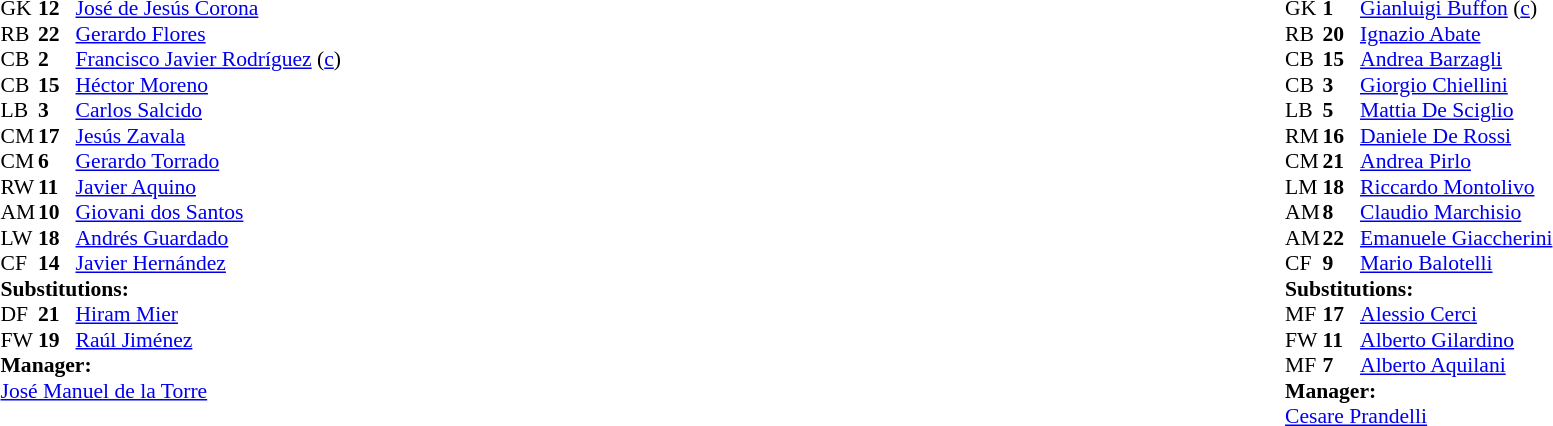<table style="width:100%;">
<tr>
<td style="vertical-align:top; width:50%;"><br><table style="font-size: 90%" cellspacing="0" cellpadding="0">
<tr>
<th width="25"></th>
<th width="25"></th>
</tr>
<tr>
<td>GK</td>
<td><strong>12</strong></td>
<td><a href='#'>José de Jesús Corona</a></td>
</tr>
<tr>
<td>RB</td>
<td><strong>22</strong></td>
<td><a href='#'>Gerardo Flores</a></td>
</tr>
<tr>
<td>CB</td>
<td><strong>2</strong></td>
<td><a href='#'>Francisco Javier Rodríguez</a> (<a href='#'>c</a>)</td>
</tr>
<tr>
<td>CB</td>
<td><strong>15</strong></td>
<td><a href='#'>Héctor Moreno</a></td>
<td></td>
</tr>
<tr>
<td>LB</td>
<td><strong>3</strong></td>
<td><a href='#'>Carlos Salcido</a></td>
</tr>
<tr>
<td>CM</td>
<td><strong>17</strong></td>
<td><a href='#'>Jesús Zavala</a></td>
<td></td>
<td></td>
</tr>
<tr>
<td>CM</td>
<td><strong>6</strong></td>
<td><a href='#'>Gerardo Torrado</a></td>
</tr>
<tr>
<td>RW</td>
<td><strong>11</strong></td>
<td><a href='#'>Javier Aquino</a></td>
<td></td>
<td></td>
</tr>
<tr>
<td>AM</td>
<td><strong>10</strong></td>
<td><a href='#'>Giovani dos Santos</a></td>
<td></td>
</tr>
<tr>
<td>LW</td>
<td><strong>18</strong></td>
<td><a href='#'>Andrés Guardado</a></td>
</tr>
<tr>
<td>CF</td>
<td><strong>14</strong></td>
<td><a href='#'>Javier Hernández</a></td>
</tr>
<tr>
<td colspan=3><strong>Substitutions:</strong></td>
</tr>
<tr>
<td>DF</td>
<td><strong>21</strong></td>
<td><a href='#'>Hiram Mier</a></td>
<td></td>
<td></td>
</tr>
<tr>
<td>FW</td>
<td><strong>19</strong></td>
<td><a href='#'>Raúl Jiménez</a></td>
<td></td>
<td></td>
</tr>
<tr>
<td colspan=3><strong>Manager:</strong></td>
</tr>
<tr>
<td colspan=3><a href='#'>José Manuel de la Torre</a></td>
</tr>
</table>
</td>
<td valign="top"></td>
<td style="vertical-align:top; width:50%;"><br><table cellspacing="0" cellpadding="0" style="font-size:90%; margin:auto;">
<tr>
<th width=25></th>
<th width=25></th>
</tr>
<tr>
<td>GK</td>
<td><strong>1</strong></td>
<td><a href='#'>Gianluigi Buffon</a> (<a href='#'>c</a>)</td>
</tr>
<tr>
<td>RB</td>
<td><strong>20</strong></td>
<td><a href='#'>Ignazio Abate</a></td>
</tr>
<tr>
<td>CB</td>
<td><strong>15</strong></td>
<td><a href='#'>Andrea Barzagli</a></td>
<td></td>
</tr>
<tr>
<td>CB</td>
<td><strong>3</strong></td>
<td><a href='#'>Giorgio Chiellini</a></td>
</tr>
<tr>
<td>LB</td>
<td><strong>5</strong></td>
<td><a href='#'>Mattia De Sciglio</a></td>
</tr>
<tr>
<td>RM</td>
<td><strong>16</strong></td>
<td><a href='#'>Daniele De Rossi</a></td>
<td></td>
</tr>
<tr>
<td>CM</td>
<td><strong>21</strong></td>
<td><a href='#'>Andrea Pirlo</a></td>
</tr>
<tr>
<td>LM</td>
<td><strong>18</strong></td>
<td><a href='#'>Riccardo Montolivo</a></td>
</tr>
<tr>
<td>AM</td>
<td><strong>8</strong></td>
<td><a href='#'>Claudio Marchisio</a></td>
<td></td>
<td></td>
</tr>
<tr>
<td>AM</td>
<td><strong>22</strong></td>
<td><a href='#'>Emanuele Giaccherini</a></td>
<td></td>
<td></td>
</tr>
<tr>
<td>CF</td>
<td><strong>9</strong></td>
<td><a href='#'>Mario Balotelli</a></td>
<td></td>
<td></td>
</tr>
<tr>
<td colspan=3><strong>Substitutions:</strong></td>
</tr>
<tr>
<td>MF</td>
<td><strong>17</strong></td>
<td><a href='#'>Alessio Cerci</a></td>
<td></td>
<td></td>
</tr>
<tr>
<td>FW</td>
<td><strong>11</strong></td>
<td><a href='#'>Alberto Gilardino</a></td>
<td></td>
<td></td>
</tr>
<tr>
<td>MF</td>
<td><strong>7</strong></td>
<td><a href='#'>Alberto Aquilani</a></td>
<td></td>
<td></td>
</tr>
<tr>
<td colspan=3><strong>Manager:</strong></td>
</tr>
<tr>
<td colspan=3><a href='#'>Cesare Prandelli</a></td>
</tr>
</table>
</td>
</tr>
</table>
